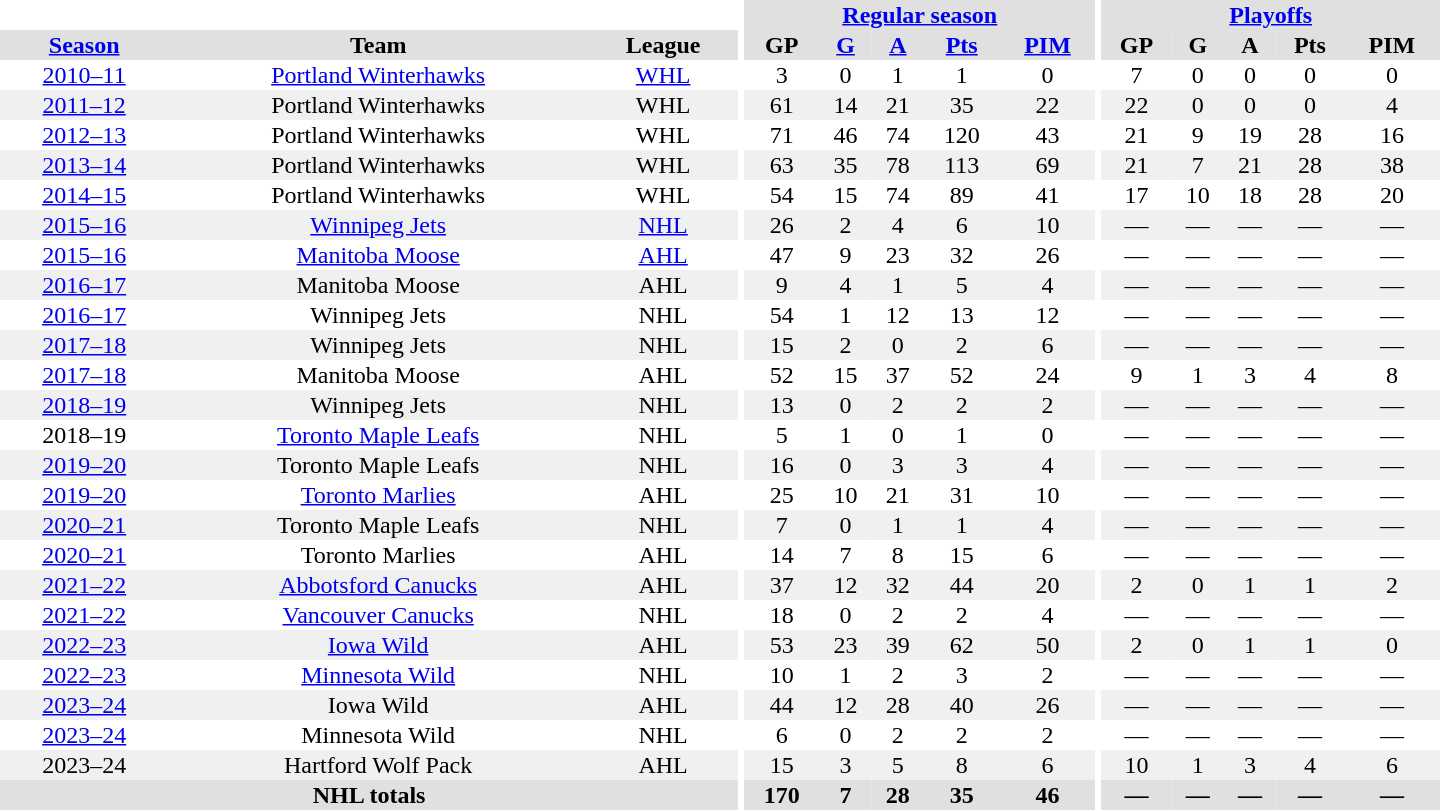<table border="0" cellpadding="1" cellspacing="0" style="text-align:center; width:60em;">
<tr bgcolor="#e0e0e0">
<th colspan="3" bgcolor="#ffffff"></th>
<th rowspan="99" bgcolor="#ffffff"></th>
<th colspan="5"><a href='#'>Regular season</a></th>
<th rowspan="99" bgcolor="#ffffff"></th>
<th colspan="5"><a href='#'>Playoffs</a></th>
</tr>
<tr bgcolor="#e0e0e0">
<th><a href='#'>Season</a></th>
<th>Team</th>
<th>League</th>
<th>GP</th>
<th><a href='#'>G</a></th>
<th><a href='#'>A</a></th>
<th><a href='#'>Pts</a></th>
<th><a href='#'>PIM</a></th>
<th>GP</th>
<th>G</th>
<th>A</th>
<th>Pts</th>
<th>PIM</th>
</tr>
<tr>
<td><a href='#'>2010–11</a></td>
<td><a href='#'>Portland Winterhawks</a></td>
<td><a href='#'>WHL</a></td>
<td>3</td>
<td>0</td>
<td>1</td>
<td>1</td>
<td>0</td>
<td>7</td>
<td>0</td>
<td>0</td>
<td>0</td>
<td>0</td>
</tr>
<tr bgcolor="#f0f0f0">
<td><a href='#'>2011–12</a></td>
<td>Portland Winterhawks</td>
<td>WHL</td>
<td>61</td>
<td>14</td>
<td>21</td>
<td>35</td>
<td>22</td>
<td>22</td>
<td>0</td>
<td>0</td>
<td>0</td>
<td>4</td>
</tr>
<tr>
<td><a href='#'>2012–13</a></td>
<td>Portland Winterhawks</td>
<td>WHL</td>
<td>71</td>
<td>46</td>
<td>74</td>
<td>120</td>
<td>43</td>
<td>21</td>
<td>9</td>
<td>19</td>
<td>28</td>
<td>16</td>
</tr>
<tr bgcolor="#f0f0f0">
<td><a href='#'>2013–14</a></td>
<td>Portland Winterhawks</td>
<td>WHL</td>
<td>63</td>
<td>35</td>
<td>78</td>
<td>113</td>
<td>69</td>
<td>21</td>
<td>7</td>
<td>21</td>
<td>28</td>
<td>38</td>
</tr>
<tr>
<td><a href='#'>2014–15</a></td>
<td>Portland Winterhawks</td>
<td>WHL</td>
<td>54</td>
<td>15</td>
<td>74</td>
<td>89</td>
<td>41</td>
<td>17</td>
<td>10</td>
<td>18</td>
<td>28</td>
<td>20</td>
</tr>
<tr bgcolor="#f0f0f0">
<td><a href='#'>2015–16</a></td>
<td><a href='#'>Winnipeg Jets</a></td>
<td><a href='#'>NHL</a></td>
<td>26</td>
<td>2</td>
<td>4</td>
<td>6</td>
<td>10</td>
<td>—</td>
<td>—</td>
<td>—</td>
<td>—</td>
<td>—</td>
</tr>
<tr>
<td><a href='#'>2015–16</a></td>
<td><a href='#'>Manitoba Moose</a></td>
<td><a href='#'>AHL</a></td>
<td>47</td>
<td>9</td>
<td>23</td>
<td>32</td>
<td>26</td>
<td>—</td>
<td>—</td>
<td>—</td>
<td>—</td>
<td>—</td>
</tr>
<tr bgcolor="#f0f0f0">
<td><a href='#'>2016–17</a></td>
<td>Manitoba Moose</td>
<td>AHL</td>
<td>9</td>
<td>4</td>
<td>1</td>
<td>5</td>
<td>4</td>
<td>—</td>
<td>—</td>
<td>—</td>
<td>—</td>
<td>—</td>
</tr>
<tr>
<td><a href='#'>2016–17</a></td>
<td>Winnipeg Jets</td>
<td>NHL</td>
<td>54</td>
<td>1</td>
<td>12</td>
<td>13</td>
<td>12</td>
<td>—</td>
<td>—</td>
<td>—</td>
<td>—</td>
<td>—</td>
</tr>
<tr bgcolor="#f0f0f0">
<td><a href='#'>2017–18</a></td>
<td>Winnipeg Jets</td>
<td>NHL</td>
<td>15</td>
<td>2</td>
<td>0</td>
<td>2</td>
<td>6</td>
<td>—</td>
<td>—</td>
<td>—</td>
<td>—</td>
<td>—</td>
</tr>
<tr>
<td><a href='#'>2017–18</a></td>
<td>Manitoba Moose</td>
<td>AHL</td>
<td>52</td>
<td>15</td>
<td>37</td>
<td>52</td>
<td>24</td>
<td>9</td>
<td>1</td>
<td>3</td>
<td>4</td>
<td>8</td>
</tr>
<tr bgcolor="#f0f0f0">
<td><a href='#'>2018–19</a></td>
<td>Winnipeg Jets</td>
<td>NHL</td>
<td>13</td>
<td>0</td>
<td>2</td>
<td>2</td>
<td>2</td>
<td>—</td>
<td>—</td>
<td>—</td>
<td>—</td>
<td>—</td>
</tr>
<tr>
<td>2018–19</td>
<td><a href='#'>Toronto Maple Leafs</a></td>
<td>NHL</td>
<td>5</td>
<td>1</td>
<td>0</td>
<td>1</td>
<td>0</td>
<td>—</td>
<td>—</td>
<td>—</td>
<td>—</td>
<td>—</td>
</tr>
<tr bgcolor="#f0f0f0">
<td><a href='#'>2019–20</a></td>
<td>Toronto Maple Leafs</td>
<td>NHL</td>
<td>16</td>
<td>0</td>
<td>3</td>
<td>3</td>
<td>4</td>
<td>—</td>
<td>—</td>
<td>—</td>
<td>—</td>
<td>—</td>
</tr>
<tr>
<td><a href='#'>2019–20</a></td>
<td><a href='#'>Toronto Marlies</a></td>
<td>AHL</td>
<td>25</td>
<td>10</td>
<td>21</td>
<td>31</td>
<td>10</td>
<td>—</td>
<td>—</td>
<td>—</td>
<td>—</td>
<td>—</td>
</tr>
<tr bgcolor="#f0f0f0">
<td><a href='#'>2020–21</a></td>
<td>Toronto Maple Leafs</td>
<td>NHL</td>
<td>7</td>
<td>0</td>
<td>1</td>
<td>1</td>
<td>4</td>
<td>—</td>
<td>—</td>
<td>—</td>
<td>—</td>
<td>—</td>
</tr>
<tr>
<td><a href='#'>2020–21</a></td>
<td>Toronto Marlies</td>
<td>AHL</td>
<td>14</td>
<td>7</td>
<td>8</td>
<td>15</td>
<td>6</td>
<td>—</td>
<td>—</td>
<td>—</td>
<td>—</td>
<td>—</td>
</tr>
<tr bgcolor="#f0f0f0">
<td><a href='#'>2021–22</a></td>
<td><a href='#'>Abbotsford Canucks</a></td>
<td>AHL</td>
<td>37</td>
<td>12</td>
<td>32</td>
<td>44</td>
<td>20</td>
<td>2</td>
<td>0</td>
<td>1</td>
<td>1</td>
<td>2</td>
</tr>
<tr>
<td><a href='#'>2021–22</a></td>
<td><a href='#'>Vancouver Canucks</a></td>
<td>NHL</td>
<td>18</td>
<td>0</td>
<td>2</td>
<td>2</td>
<td>4</td>
<td>—</td>
<td>—</td>
<td>—</td>
<td>—</td>
<td>—</td>
</tr>
<tr bgcolor="#f0f0f0">
<td><a href='#'>2022–23</a></td>
<td><a href='#'>Iowa Wild</a></td>
<td>AHL</td>
<td>53</td>
<td>23</td>
<td>39</td>
<td>62</td>
<td>50</td>
<td>2</td>
<td>0</td>
<td>1</td>
<td>1</td>
<td>0</td>
</tr>
<tr>
<td><a href='#'>2022–23</a></td>
<td><a href='#'>Minnesota Wild</a></td>
<td>NHL</td>
<td>10</td>
<td>1</td>
<td>2</td>
<td>3</td>
<td>2</td>
<td>—</td>
<td>—</td>
<td>—</td>
<td>—</td>
<td>—</td>
</tr>
<tr bgcolor="#f0f0f0">
<td><a href='#'>2023–24</a></td>
<td>Iowa Wild</td>
<td>AHL</td>
<td>44</td>
<td>12</td>
<td>28</td>
<td>40</td>
<td>26</td>
<td>—</td>
<td>—</td>
<td>—</td>
<td>—</td>
<td>—</td>
</tr>
<tr>
<td><a href='#'>2023–24</a></td>
<td>Minnesota Wild</td>
<td>NHL</td>
<td>6</td>
<td>0</td>
<td>2</td>
<td>2</td>
<td>2</td>
<td>—</td>
<td>—</td>
<td>—</td>
<td>—</td>
<td>—</td>
</tr>
<tr bgcolor="#f0f0f0">
<td>2023–24</td>
<td>Hartford Wolf Pack</td>
<td>AHL</td>
<td>15</td>
<td>3</td>
<td>5</td>
<td>8</td>
<td>6</td>
<td>10</td>
<td>1</td>
<td>3</td>
<td>4</td>
<td>6</td>
</tr>
<tr bgcolor="#e0e0e0">
<th colspan="3">NHL totals<br></th>
<th>170</th>
<th>7</th>
<th>28</th>
<th>35</th>
<th>46</th>
<th>—</th>
<th>—</th>
<th>—</th>
<th>—</th>
<th>—</th>
</tr>
</table>
